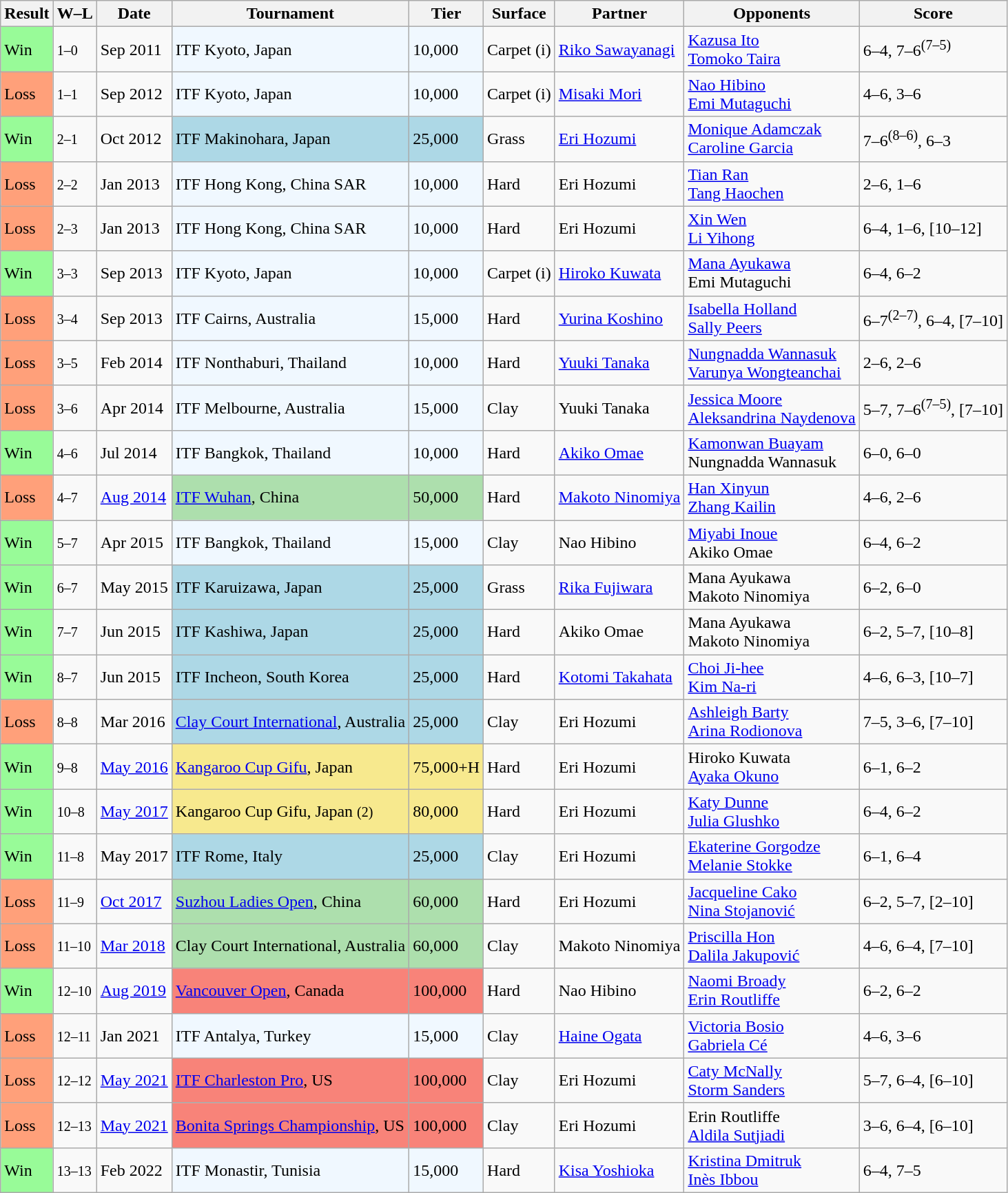<table class="sortable wikitable">
<tr>
<th>Result</th>
<th class="unsortable">W–L</th>
<th>Date</th>
<th>Tournament</th>
<th>Tier</th>
<th>Surface</th>
<th>Partner</th>
<th>Opponents</th>
<th class="unsortable">Score</th>
</tr>
<tr>
<td style="background:#98fb98;">Win</td>
<td><small>1–0</small></td>
<td>Sep 2011</td>
<td bgcolor=f0f8ff>ITF Kyoto, Japan</td>
<td bgcolor=f0f8ff>10,000</td>
<td>Carpet (i)</td>
<td> <a href='#'>Riko Sawayanagi</a></td>
<td> <a href='#'>Kazusa Ito</a> <br>  <a href='#'>Tomoko Taira</a></td>
<td>6–4, 7–6<sup>(7–5)</sup></td>
</tr>
<tr>
<td style="background:#ffa07a;">Loss</td>
<td><small>1–1</small></td>
<td>Sep 2012</td>
<td bgcolor=f0f8ff>ITF Kyoto, Japan</td>
<td bgcolor=f0f8ff>10,000</td>
<td>Carpet (i)</td>
<td> <a href='#'>Misaki Mori</a></td>
<td> <a href='#'>Nao Hibino</a> <br>  <a href='#'>Emi Mutaguchi</a></td>
<td>4–6, 3–6</td>
</tr>
<tr>
<td style="background:#98fb98;">Win</td>
<td><small>2–1</small></td>
<td>Oct 2012</td>
<td bgcolor=lightblue>ITF Makinohara, Japan</td>
<td bgcolor=lightblue>25,000</td>
<td>Grass</td>
<td> <a href='#'>Eri Hozumi</a></td>
<td> <a href='#'>Monique Adamczak</a> <br>  <a href='#'>Caroline Garcia</a></td>
<td>7–6<sup>(8–6)</sup>, 6–3</td>
</tr>
<tr>
<td style="background:#ffa07a;">Loss</td>
<td><small>2–2</small></td>
<td>Jan 2013</td>
<td bgcolor=f0f8ff>ITF Hong Kong, China SAR</td>
<td bgcolor=f0f8ff>10,000</td>
<td>Hard</td>
<td> Eri Hozumi</td>
<td> <a href='#'>Tian Ran</a> <br>  <a href='#'>Tang Haochen</a></td>
<td>2–6, 1–6</td>
</tr>
<tr>
<td style="background:#ffa07a;">Loss</td>
<td><small>2–3</small></td>
<td>Jan 2013</td>
<td bgcolor=f0f8ff>ITF Hong Kong, China SAR</td>
<td bgcolor=f0f8ff>10,000</td>
<td>Hard</td>
<td> Eri Hozumi</td>
<td> <a href='#'>Xin Wen</a> <br>  <a href='#'>Li Yihong</a></td>
<td>6–4, 1–6, [10–12]</td>
</tr>
<tr>
<td style="background:#98fb98;">Win</td>
<td><small>3–3</small></td>
<td>Sep 2013</td>
<td bgcolor=f0f8ff>ITF Kyoto, Japan</td>
<td bgcolor=f0f8ff>10,000</td>
<td>Carpet (i)</td>
<td> <a href='#'>Hiroko Kuwata</a></td>
<td> <a href='#'>Mana Ayukawa</a> <br>  Emi Mutaguchi</td>
<td>6–4, 6–2</td>
</tr>
<tr>
<td style="background:#ffa07a;">Loss</td>
<td><small>3–4</small></td>
<td>Sep 2013</td>
<td bgcolor=f0f8ff>ITF Cairns, Australia</td>
<td bgcolor=f0f8ff>15,000</td>
<td>Hard</td>
<td> <a href='#'>Yurina Koshino</a></td>
<td> <a href='#'>Isabella Holland</a> <br>  <a href='#'>Sally Peers</a></td>
<td>6–7<sup>(2–7)</sup>, 6–4, [7–10]</td>
</tr>
<tr>
<td style="background:#ffa07a;">Loss</td>
<td><small>3–5</small></td>
<td>Feb 2014</td>
<td bgcolor=f0f8ff>ITF Nonthaburi, Thailand</td>
<td bgcolor=f0f8ff>10,000</td>
<td>Hard</td>
<td> <a href='#'>Yuuki Tanaka</a></td>
<td> <a href='#'>Nungnadda Wannasuk</a> <br>  <a href='#'>Varunya Wongteanchai</a></td>
<td>2–6, 2–6</td>
</tr>
<tr>
<td style="background:#ffa07a;">Loss</td>
<td><small>3–6</small></td>
<td>Apr 2014</td>
<td bgcolor=f0f8ff>ITF Melbourne, Australia</td>
<td bgcolor=f0f8ff>15,000</td>
<td>Clay</td>
<td> Yuuki Tanaka</td>
<td> <a href='#'>Jessica Moore</a> <br>  <a href='#'>Aleksandrina Naydenova</a></td>
<td>5–7, 7–6<sup>(7–5)</sup>, [7–10]</td>
</tr>
<tr>
<td style="background:#98fb98;">Win</td>
<td><small>4–6</small></td>
<td>Jul 2014</td>
<td bgcolor=f0f8ff>ITF Bangkok, Thailand</td>
<td bgcolor=f0f8ff>10,000</td>
<td>Hard</td>
<td> <a href='#'>Akiko Omae</a></td>
<td> <a href='#'>Kamonwan Buayam</a> <br>  Nungnadda Wannasuk</td>
<td>6–0, 6–0</td>
</tr>
<tr>
<td style="background:#ffa07a;">Loss</td>
<td><small>4–7</small></td>
<td><a href='#'>Aug 2014</a></td>
<td style="background:#addfad"><a href='#'>ITF Wuhan</a>, China</td>
<td style="background:#addfad">50,000</td>
<td>Hard</td>
<td> <a href='#'>Makoto Ninomiya</a></td>
<td> <a href='#'>Han Xinyun</a> <br>  <a href='#'>Zhang Kailin</a></td>
<td>4–6, 2–6</td>
</tr>
<tr>
<td style="background:#98fb98;">Win</td>
<td><small>5–7</small></td>
<td>Apr 2015</td>
<td bgcolor=f0f8ff>ITF Bangkok, Thailand</td>
<td bgcolor=f0f8ff>15,000</td>
<td>Clay</td>
<td> Nao Hibino</td>
<td> <a href='#'>Miyabi Inoue</a> <br>  Akiko Omae</td>
<td>6–4, 6–2</td>
</tr>
<tr>
<td style="background:#98fb98;">Win</td>
<td><small>6–7</small></td>
<td>May 2015</td>
<td bgcolor=lightblue>ITF Karuizawa, Japan</td>
<td bgcolor=lightblue>25,000</td>
<td>Grass</td>
<td> <a href='#'>Rika Fujiwara</a></td>
<td>  Mana Ayukawa <br>  Makoto Ninomiya</td>
<td>6–2, 6–0</td>
</tr>
<tr>
<td style="background:#98fb98;">Win</td>
<td><small>7–7</small></td>
<td>Jun 2015</td>
<td bgcolor=lightblue>ITF Kashiwa, Japan</td>
<td bgcolor=lightblue>25,000</td>
<td>Hard</td>
<td> Akiko Omae</td>
<td> Mana Ayukawa <br>  Makoto Ninomiya</td>
<td>6–2, 5–7, [10–8]</td>
</tr>
<tr>
<td style="background:#98fb98;">Win</td>
<td><small>8–7</small></td>
<td>Jun 2015</td>
<td bgcolor=lightblue>ITF Incheon, South Korea</td>
<td bgcolor=lightblue>25,000</td>
<td>Hard</td>
<td> <a href='#'>Kotomi Takahata</a></td>
<td> <a href='#'>Choi Ji-hee</a> <br>  <a href='#'>Kim Na-ri</a></td>
<td>4–6, 6–3, [10–7]</td>
</tr>
<tr>
<td style="background:#ffa07a;">Loss</td>
<td><small>8–8</small></td>
<td>Mar 2016</td>
<td bgcolor=lightblue><a href='#'>Clay Court International</a>, Australia</td>
<td bgcolor=lightblue>25,000</td>
<td>Clay</td>
<td> Eri Hozumi</td>
<td> <a href='#'>Ashleigh Barty</a> <br>  <a href='#'>Arina Rodionova</a></td>
<td>7–5, 3–6, [7–10]</td>
</tr>
<tr>
<td style="background:#98fb98;">Win</td>
<td><small>9–8</small></td>
<td><a href='#'>May 2016</a></td>
<td style="background:#f7e98e;"><a href='#'>Kangaroo Cup Gifu</a>, Japan</td>
<td style="background:#f7e98e;">75,000+H</td>
<td>Hard</td>
<td> Eri Hozumi</td>
<td> Hiroko Kuwata <br>  <a href='#'>Ayaka Okuno</a></td>
<td>6–1, 6–2</td>
</tr>
<tr>
<td style="background:#98fb98;">Win</td>
<td><small>10–8</small></td>
<td><a href='#'>May 2017</a></td>
<td style="background:#f7e98e;">Kangaroo Cup Gifu, Japan <small>(2)</small></td>
<td style="background:#f7e98e;">80,000</td>
<td>Hard</td>
<td> Eri Hozumi</td>
<td> <a href='#'>Katy Dunne</a> <br>  <a href='#'>Julia Glushko</a></td>
<td>6–4, 6–2</td>
</tr>
<tr>
<td style="background:#98fb98;">Win</td>
<td><small>11–8</small></td>
<td>May 2017</td>
<td bgcolor=lightblue>ITF Rome, Italy</td>
<td bgcolor=lightblue>25,000</td>
<td>Clay</td>
<td> Eri Hozumi</td>
<td> <a href='#'>Ekaterine Gorgodze</a> <br>  <a href='#'>Melanie Stokke</a></td>
<td>6–1, 6–4</td>
</tr>
<tr>
<td style="background:#ffa07a;">Loss</td>
<td><small>11–9</small></td>
<td><a href='#'>Oct 2017</a></td>
<td style="background:#addfad"><a href='#'>Suzhou Ladies Open</a>, China</td>
<td style="background:#addfad">60,000</td>
<td>Hard</td>
<td> Eri Hozumi</td>
<td> <a href='#'>Jacqueline Cako</a> <br>  <a href='#'>Nina Stojanović</a></td>
<td>6–2, 5–7, [2–10]</td>
</tr>
<tr>
<td style="background:#ffa07a;">Loss</td>
<td><small>11–10</small></td>
<td><a href='#'>Mar 2018</a></td>
<td style="background:#addfad">Clay Court International, Australia</td>
<td style="background:#addfad">60,000</td>
<td>Clay</td>
<td> Makoto Ninomiya</td>
<td> <a href='#'>Priscilla Hon</a> <br>  <a href='#'>Dalila Jakupović</a></td>
<td>4–6, 6–4, [7–10]</td>
</tr>
<tr>
<td style="background:#98fb98;">Win</td>
<td><small>12–10</small></td>
<td><a href='#'>Aug 2019</a></td>
<td bgcolor=f88379><a href='#'>Vancouver Open</a>, Canada</td>
<td bgcolor=f88379>100,000</td>
<td>Hard</td>
<td> Nao Hibino</td>
<td> <a href='#'>Naomi Broady</a> <br>  <a href='#'>Erin Routliffe</a></td>
<td>6–2, 6–2</td>
</tr>
<tr>
<td style="background:#ffa07a;">Loss</td>
<td><small>12–11</small></td>
<td>Jan 2021</td>
<td bgcolor=f0f8ff>ITF Antalya, Turkey</td>
<td bgcolor=f0f8ff>15,000</td>
<td>Clay</td>
<td> <a href='#'>Haine Ogata</a></td>
<td> <a href='#'>Victoria Bosio</a> <br>  <a href='#'>Gabriela Cé</a></td>
<td>4–6, 3–6</td>
</tr>
<tr>
<td style="background:#ffa07a;">Loss</td>
<td><small>12–12</small></td>
<td><a href='#'>May 2021</a></td>
<td bgcolor=f88379><a href='#'>ITF Charleston Pro</a>, US</td>
<td bgcolor=f88379>100,000</td>
<td>Clay</td>
<td> Eri Hozumi</td>
<td> <a href='#'>Caty McNally</a> <br>  <a href='#'>Storm Sanders</a></td>
<td>5–7, 6–4, [6–10]</td>
</tr>
<tr>
<td style="background:#ffa07a;">Loss</td>
<td><small>12–13</small></td>
<td><a href='#'>May 2021</a></td>
<td bgcolor=f88379><a href='#'>Bonita Springs Championship</a>, US</td>
<td bgcolor=f88379>100,000</td>
<td>Clay</td>
<td> Eri Hozumi</td>
<td> Erin Routliffe <br>  <a href='#'>Aldila Sutjiadi</a></td>
<td>3–6, 6–4, [6–10]</td>
</tr>
<tr>
<td bgcolor=98FB98>Win</td>
<td><small>13–13</small></td>
<td>Feb 2022</td>
<td bgcolor=f0f8ff>ITF Monastir, Tunisia</td>
<td bgcolor=f0f8ff>15,000</td>
<td>Hard</td>
<td> <a href='#'>Kisa Yoshioka</a></td>
<td> <a href='#'>Kristina Dmitruk</a> <br>  <a href='#'>Inès Ibbou</a></td>
<td>6–4, 7–5</td>
</tr>
</table>
